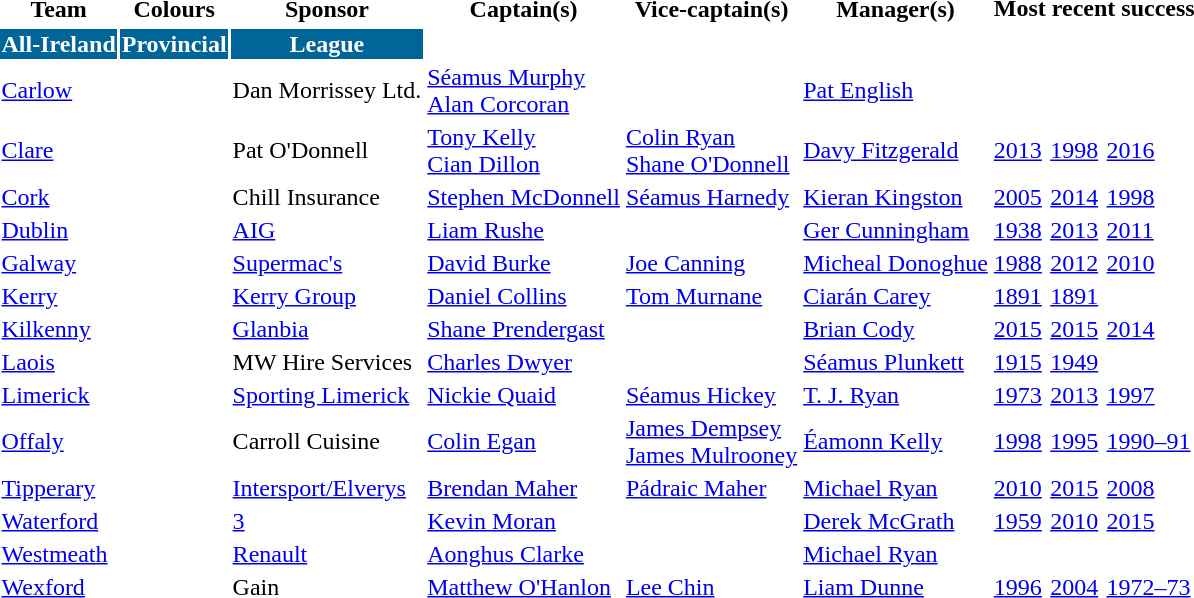<table cellpadding="1">
<tr>
<th rowspan="2">Team</th>
<th rowspan="2">Colours</th>
<th rowspan="2">Sponsor</th>
<th rowspan="2">Captain(s)</th>
<th rowspan="2">Vice-captain(s)</th>
<th rowspan="2">Manager(s)</th>
<th colspan="3">Most recent success</th>
</tr>
<tr>
</tr>
<tr style="background:#069; color:white;">
<th>All-Ireland</th>
<th>Provincial</th>
<th>League</th>
</tr>
<tr>
<td><a href='#'>Carlow</a></td>
<td></td>
<td>Dan Morrissey Ltd.</td>
<td><a href='#'>Séamus Murphy</a><br><a href='#'>Alan Corcoran</a></td>
<td></td>
<td><a href='#'>Pat English</a></td>
<td></td>
<td></td>
<td></td>
</tr>
<tr>
<td><a href='#'>Clare</a></td>
<td></td>
<td>Pat O'Donnell</td>
<td><a href='#'>Tony Kelly</a><br><a href='#'>Cian Dillon</a></td>
<td><a href='#'>Colin Ryan</a><br><a href='#'>Shane O'Donnell</a></td>
<td><a href='#'>Davy Fitzgerald</a></td>
<td><a href='#'>2013</a></td>
<td><a href='#'>1998</a></td>
<td><a href='#'>2016</a></td>
</tr>
<tr>
<td><a href='#'>Cork</a></td>
<td></td>
<td>Chill Insurance</td>
<td><a href='#'>Stephen McDonnell</a></td>
<td><a href='#'>Séamus Harnedy</a></td>
<td><a href='#'>Kieran Kingston</a></td>
<td><a href='#'>2005</a></td>
<td><a href='#'>2014</a></td>
<td><a href='#'>1998</a></td>
</tr>
<tr>
<td><a href='#'>Dublin</a></td>
<td></td>
<td><a href='#'>AIG</a></td>
<td><a href='#'>Liam Rushe</a></td>
<td></td>
<td><a href='#'>Ger Cunningham</a></td>
<td><a href='#'>1938</a></td>
<td><a href='#'>2013</a></td>
<td><a href='#'>2011</a></td>
</tr>
<tr>
<td><a href='#'>Galway</a></td>
<td></td>
<td><a href='#'>Supermac's</a></td>
<td><a href='#'>David Burke</a></td>
<td><a href='#'>Joe Canning</a></td>
<td><a href='#'>Micheal Donoghue</a></td>
<td><a href='#'>1988</a></td>
<td><a href='#'>2012</a></td>
<td><a href='#'>2010</a></td>
</tr>
<tr>
<td><a href='#'>Kerry</a></td>
<td></td>
<td><a href='#'>Kerry Group</a></td>
<td><a href='#'>Daniel Collins</a></td>
<td><a href='#'>Tom Murnane</a></td>
<td><a href='#'>Ciarán Carey</a></td>
<td><a href='#'>1891</a></td>
<td><a href='#'>1891</a></td>
<td></td>
</tr>
<tr>
<td><a href='#'>Kilkenny</a></td>
<td></td>
<td><a href='#'>Glanbia</a></td>
<td><a href='#'>Shane Prendergast</a></td>
<td></td>
<td><a href='#'>Brian Cody</a></td>
<td><a href='#'>2015</a></td>
<td><a href='#'>2015</a></td>
<td><a href='#'>2014</a></td>
</tr>
<tr>
<td><a href='#'>Laois</a></td>
<td></td>
<td>MW Hire Services</td>
<td><a href='#'>Charles Dwyer</a></td>
<td></td>
<td><a href='#'>Séamus Plunkett</a></td>
<td><a href='#'>1915</a></td>
<td><a href='#'>1949</a></td>
<td></td>
</tr>
<tr>
<td><a href='#'>Limerick</a></td>
<td></td>
<td><a href='#'>Sporting Limerick</a></td>
<td><a href='#'>Nickie Quaid</a></td>
<td><a href='#'>Séamus Hickey</a></td>
<td><a href='#'>T. J. Ryan</a></td>
<td><a href='#'>1973</a></td>
<td><a href='#'>2013</a></td>
<td><a href='#'>1997</a></td>
</tr>
<tr>
<td><a href='#'>Offaly</a></td>
<td></td>
<td>Carroll Cuisine</td>
<td><a href='#'>Colin Egan</a></td>
<td><a href='#'>James Dempsey</a><br><a href='#'>James Mulrooney</a></td>
<td><a href='#'>Éamonn Kelly</a></td>
<td><a href='#'>1998</a></td>
<td><a href='#'>1995</a></td>
<td><a href='#'>1990–91</a></td>
</tr>
<tr>
<td><a href='#'>Tipperary</a></td>
<td></td>
<td><a href='#'>Intersport/Elverys</a></td>
<td><a href='#'>Brendan Maher</a></td>
<td><a href='#'>Pádraic Maher</a></td>
<td><a href='#'>Michael Ryan</a></td>
<td><a href='#'>2010</a></td>
<td><a href='#'>2015</a></td>
<td><a href='#'>2008</a></td>
</tr>
<tr>
<td><a href='#'>Waterford</a></td>
<td></td>
<td><a href='#'>3</a></td>
<td><a href='#'>Kevin Moran</a></td>
<td></td>
<td><a href='#'>Derek McGrath</a></td>
<td><a href='#'>1959</a></td>
<td><a href='#'>2010</a></td>
<td><a href='#'>2015</a></td>
</tr>
<tr>
<td><a href='#'>Westmeath</a></td>
<td></td>
<td><a href='#'>Renault</a></td>
<td><a href='#'>Aonghus Clarke</a></td>
<td></td>
<td><a href='#'>Michael Ryan</a></td>
<td></td>
<td></td>
<td></td>
</tr>
<tr>
<td><a href='#'>Wexford</a></td>
<td></td>
<td>Gain</td>
<td><a href='#'>Matthew O'Hanlon</a></td>
<td><a href='#'>Lee Chin</a></td>
<td><a href='#'>Liam Dunne</a></td>
<td><a href='#'>1996</a></td>
<td><a href='#'>2004</a></td>
<td><a href='#'>1972–73</a></td>
</tr>
</table>
